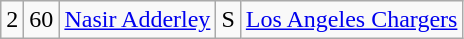<table class="wikitable" style="text-align:center">
<tr>
<td>2</td>
<td>60</td>
<td><a href='#'>Nasir Adderley</a></td>
<td>S</td>
<td><a href='#'>Los Angeles Chargers</a></td>
</tr>
</table>
